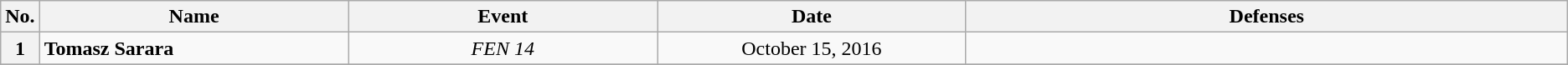<table class="wikitable">
<tr>
<th style= width:1%;">No.</th>
<th style= width:20%;">Name</th>
<th style= width:20%;">Event</th>
<th style=width:20%;">Date</th>
<th style= width:50%;">Defenses</th>
</tr>
<tr>
<th>1</th>
<td align=left> <strong>Tomasz Sarara</strong><br></td>
<td align=center><em>FEN 14</em><br></td>
<td align=center>October 15, 2016</td>
<td></td>
</tr>
<tr>
</tr>
</table>
